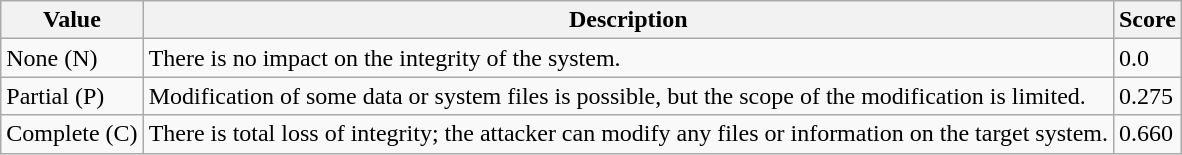<table class="wikitable">
<tr>
<th>Value</th>
<th>Description</th>
<th>Score</th>
</tr>
<tr>
<td>None (N)</td>
<td>There is no impact on the integrity of the system.</td>
<td>0.0</td>
</tr>
<tr>
<td>Partial (P)</td>
<td>Modification of some data or system files is possible, but the scope of the modification is limited.</td>
<td>0.275</td>
</tr>
<tr>
<td>Complete (C)</td>
<td>There is total loss of integrity; the attacker can modify any files or information on the target system.</td>
<td>0.660</td>
</tr>
</table>
